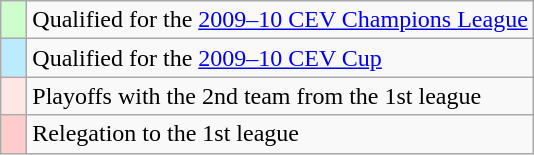<table class="wikitable" style="text-align: left;">
<tr>
<td width=10px bgcolor=#CCFFCC></td>
<td>Qualified for the <a href='#'>2009–10 CEV Champions League</a></td>
</tr>
<tr>
<td width=10px bgcolor=#BBEBFF></td>
<td>Qualified for the <a href='#'>2009–10 CEV Cup</a></td>
</tr>
<tr>
<td width=10px bgcolor=#FFE7E7></td>
<td>Playoffs with the 2nd team from the 1st league</td>
</tr>
<tr>
<td width=10px bgcolor=#FFCCCC></td>
<td>Relegation to the 1st league</td>
</tr>
</table>
